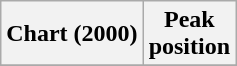<table class="wikitable sortable plainrowheaders" style="text-align:center">
<tr>
<th scope="col">Chart (2000)</th>
<th scope="col">Peak<br>position</th>
</tr>
<tr>
</tr>
</table>
